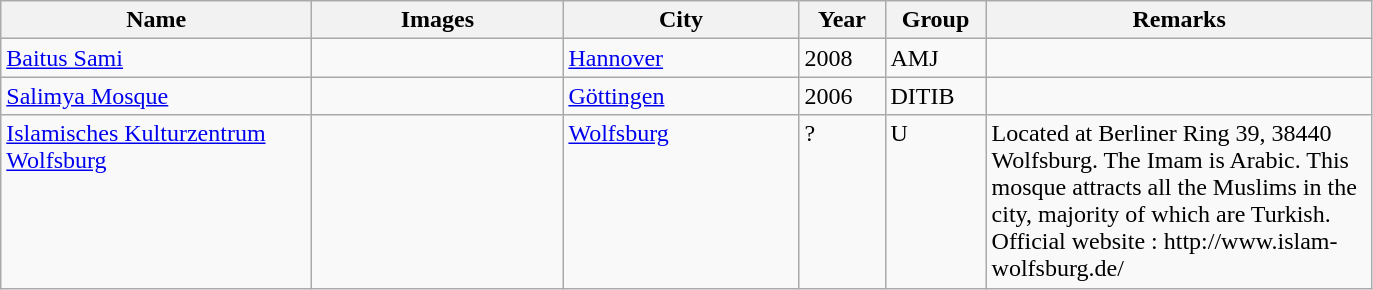<table class="wikitable sortable">
<tr>
<th align=left width=200px>Name</th>
<th align=center width=160px class=unsortable>Images</th>
<th align=left width=150px>City</th>
<th align=left width=050px>Year</th>
<th align=left width=060px>Group</th>
<th align=left width=250px class=unsortable>Remarks</th>
</tr>
<tr valign=top>
<td><a href='#'>Baitus Sami</a></td>
<td></td>
<td><a href='#'>Hannover</a></td>
<td>2008</td>
<td>AMJ</td>
<td></td>
</tr>
<tr valign=top>
<td><a href='#'>Salimya Mosque</a></td>
<td></td>
<td><a href='#'>Göttingen</a></td>
<td>2006</td>
<td>DITIB</td>
<td></td>
</tr>
<tr valign=top>
<td><a href='#'>Islamisches Kulturzentrum Wolfsburg</a></td>
<td></td>
<td><a href='#'>Wolfsburg</a></td>
<td>?</td>
<td>U</td>
<td>Located at Berliner Ring 39, 38440 Wolfsburg. The Imam is Arabic. This mosque attracts all the Muslims in the city, majority of which are Turkish. Official website : http://www.islam-wolfsburg.de/</td>
</tr>
</table>
